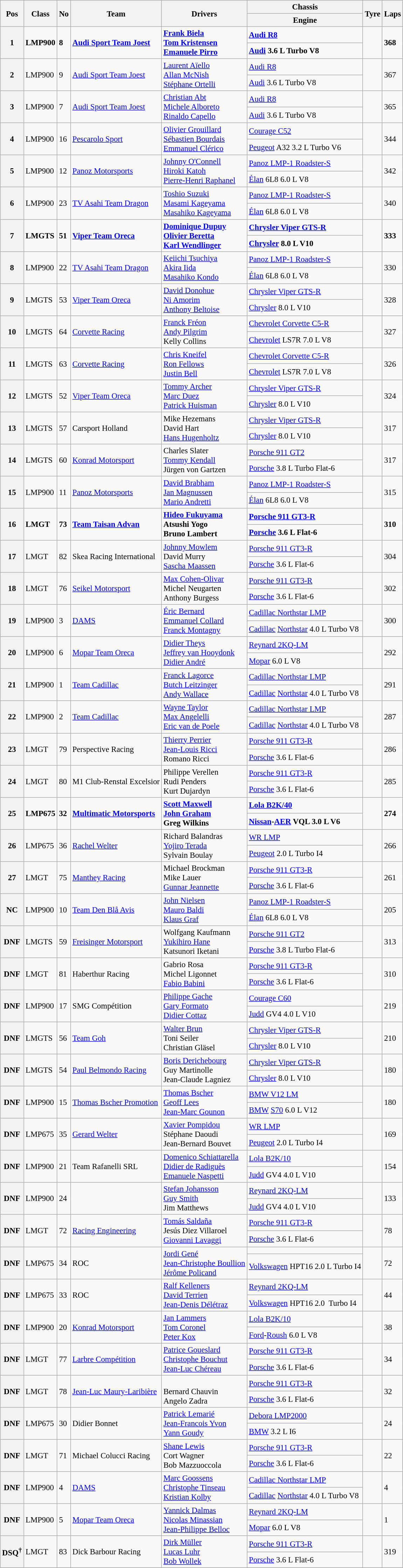<table class="wikitable" style="font-size: 95%;">
<tr>
<th rowspan=2>Pos</th>
<th rowspan=2>Class</th>
<th rowspan=2>No</th>
<th rowspan=2>Team</th>
<th rowspan=2>Drivers</th>
<th>Chassis</th>
<th rowspan=2>Tyre</th>
<th rowspan=2>Laps</th>
</tr>
<tr>
<th>Engine</th>
</tr>
<tr style="font-weight:bold">
<th rowspan=2>1</th>
<td rowspan=2>LMP900</td>
<td rowspan=2>8</td>
<td rowspan=2> <a href='#'>Audi Sport Team Joest</a></td>
<td rowspan=2> <a href='#'>Frank Biela</a><br> <a href='#'>Tom Kristensen</a><br> <a href='#'>Emanuele Pirro</a></td>
<td><a href='#'>Audi R8</a></td>
<td rowspan=2></td>
<td rowspan=2>368</td>
</tr>
<tr style="font-weight:bold">
<td><a href='#'>Audi</a> 3.6 L Turbo V8</td>
</tr>
<tr>
<th rowspan=2>2</th>
<td rowspan=2>LMP900</td>
<td rowspan=2>9</td>
<td rowspan=2> <a href='#'>Audi Sport Team Joest</a></td>
<td rowspan=2> <a href='#'>Laurent Aïello</a><br> <a href='#'>Allan McNish</a><br> <a href='#'>Stéphane Ortelli</a></td>
<td><a href='#'>Audi R8</a></td>
<td rowspan=2></td>
<td rowspan=2>367</td>
</tr>
<tr>
<td><a href='#'>Audi</a> 3.6 L Turbo V8</td>
</tr>
<tr>
<th rowspan=2>3</th>
<td rowspan=2>LMP900</td>
<td rowspan=2>7</td>
<td rowspan=2> <a href='#'>Audi Sport Team Joest</a></td>
<td rowspan=2> <a href='#'>Christian Abt</a><br> <a href='#'>Michele Alboreto</a><br> <a href='#'>Rinaldo Capello</a></td>
<td><a href='#'>Audi R8</a></td>
<td rowspan=2></td>
<td rowspan=2>365</td>
</tr>
<tr>
<td><a href='#'>Audi</a> 3.6 L Turbo V8</td>
</tr>
<tr>
<th rowspan=2>4</th>
<td rowspan=2>LMP900</td>
<td rowspan=2>16</td>
<td rowspan=2> <a href='#'>Pescarolo Sport</a></td>
<td rowspan=2> <a href='#'>Olivier Grouillard</a><br> <a href='#'>Sébastien Bourdais</a><br> <a href='#'>Emmanuel Clérico</a></td>
<td><a href='#'>Courage C52</a></td>
<td rowspan=2></td>
<td rowspan=2>344</td>
</tr>
<tr>
<td><a href='#'>Peugeot</a> A32 3.2 L Turbo V6</td>
</tr>
<tr>
<th rowspan=2>5</th>
<td rowspan=2>LMP900</td>
<td rowspan=2>12</td>
<td rowspan=2> <a href='#'>Panoz Motorsports</a></td>
<td rowspan=2> <a href='#'>Johnny O'Connell</a><br> <a href='#'>Hiroki Katoh</a><br> <a href='#'>Pierre-Henri Raphanel</a></td>
<td><a href='#'>Panoz LMP-1 Roadster-S</a></td>
<td rowspan=2></td>
<td rowspan=2>342</td>
</tr>
<tr>
<td><a href='#'>Élan</a> 6L8 6.0 L V8</td>
</tr>
<tr>
<th rowspan=2>6</th>
<td rowspan=2>LMP900</td>
<td rowspan=2>23</td>
<td rowspan=2> <a href='#'>TV Asahi Team Dragon</a></td>
<td rowspan=2> <a href='#'>Toshio Suzuki</a><br> <a href='#'>Masami Kageyama</a><br> <a href='#'>Masahiko Kageyama</a></td>
<td><a href='#'>Panoz LMP-1 Roadster-S</a></td>
<td rowspan=2></td>
<td rowspan=2>340</td>
</tr>
<tr>
<td><a href='#'>Élan</a> 6L8 6.0 L V8</td>
</tr>
<tr style="font-weight:bold">
<th rowspan=2>7</th>
<td rowspan=2>LMGTS</td>
<td rowspan=2>51</td>
<td rowspan=2> <a href='#'>Viper Team Oreca</a></td>
<td rowspan=2> <a href='#'>Dominique Dupuy</a><br> <a href='#'>Olivier Beretta</a><br> <a href='#'>Karl Wendlinger</a></td>
<td><a href='#'>Chrysler Viper GTS-R</a></td>
<td rowspan=2></td>
<td rowspan=2>333</td>
</tr>
<tr style="font-weight:bold">
<td><a href='#'>Chrysler</a> 8.0 L V10</td>
</tr>
<tr>
<th rowspan=2>8</th>
<td rowspan=2>LMP900</td>
<td rowspan=2>22</td>
<td rowspan=2> <a href='#'>TV Asahi Team Dragon</a></td>
<td rowspan=2> <a href='#'>Keiichi Tsuchiya</a><br> <a href='#'>Akira Iida</a><br> <a href='#'>Masahiko Kondo</a></td>
<td><a href='#'>Panoz LMP-1 Roadster-S</a></td>
<td rowspan=2></td>
<td rowspan=2>330</td>
</tr>
<tr>
<td><a href='#'>Élan</a> 6L8 6.0 L V8</td>
</tr>
<tr>
<th rowspan=2>9</th>
<td rowspan=2>LMGTS</td>
<td rowspan=2>53</td>
<td rowspan=2> <a href='#'>Viper Team Oreca</a></td>
<td rowspan=2> <a href='#'>David Donohue</a><br> <a href='#'>Ni Amorim</a><br> <a href='#'>Anthony Beltoise</a></td>
<td><a href='#'>Chrysler Viper GTS-R</a></td>
<td rowspan=2></td>
<td rowspan=2>328</td>
</tr>
<tr>
<td><a href='#'>Chrysler</a> 8.0 L V10</td>
</tr>
<tr>
<th rowspan=2>10</th>
<td rowspan=2>LMGTS</td>
<td rowspan=2>64</td>
<td rowspan=2> <a href='#'>Corvette Racing</a></td>
<td rowspan=2> <a href='#'>Franck Fréon</a><br> <a href='#'>Andy Pilgrim</a><br> Kelly Collins</td>
<td><a href='#'>Chevrolet Corvette C5-R</a></td>
<td rowspan=2></td>
<td rowspan=2>327</td>
</tr>
<tr>
<td><a href='#'>Chevrolet</a> LS7R 7.0 L V8</td>
</tr>
<tr>
<th rowspan=2>11</th>
<td rowspan=2>LMGTS</td>
<td rowspan=2>63</td>
<td rowspan=2> <a href='#'>Corvette Racing</a></td>
<td rowspan=2> <a href='#'>Chris Kneifel</a><br> <a href='#'>Ron Fellows</a><br> <a href='#'>Justin Bell</a></td>
<td><a href='#'>Chevrolet Corvette C5-R</a></td>
<td rowspan=2></td>
<td rowspan=2>326</td>
</tr>
<tr>
<td><a href='#'>Chevrolet</a> LS7R 7.0 L V8</td>
</tr>
<tr>
<th rowspan=2>12</th>
<td rowspan=2>LMGTS</td>
<td rowspan=2>52</td>
<td rowspan=2> <a href='#'>Viper Team Oreca</a></td>
<td rowspan=2> <a href='#'>Tommy Archer</a><br> <a href='#'>Marc Duez</a><br> <a href='#'>Patrick Huisman</a></td>
<td><a href='#'>Chrysler Viper GTS-R</a></td>
<td rowspan=2></td>
<td rowspan=2>324</td>
</tr>
<tr>
<td><a href='#'>Chrysler</a> 8.0 L V10</td>
</tr>
<tr>
<th rowspan=2>13</th>
<td rowspan=2>LMGTS</td>
<td rowspan=2>57</td>
<td rowspan=2> Carsport Holland</td>
<td rowspan=2> Mike Hezemans<br> David Hart<br> <a href='#'>Hans Hugenholtz</a></td>
<td><a href='#'>Chrysler Viper GTS-R</a></td>
<td rowspan=2></td>
<td rowspan=2>317</td>
</tr>
<tr>
<td><a href='#'>Chrysler</a> 8.0 L V10</td>
</tr>
<tr>
<th rowspan=2>14</th>
<td rowspan=2>LMGTS</td>
<td rowspan=2>60</td>
<td rowspan=2> <a href='#'>Konrad Motorsport</a></td>
<td rowspan=2> Charles Slater<br> <a href='#'>Tommy Kendall</a><br>  Jürgen von Gartzen</td>
<td><a href='#'>Porsche 911 GT2</a></td>
<td rowspan=2></td>
<td rowspan=2>317</td>
</tr>
<tr>
<td><a href='#'>Porsche</a> 3.8 L Turbo Flat-6</td>
</tr>
<tr>
<th rowspan=2>15</th>
<td rowspan=2>LMP900</td>
<td rowspan=2>11</td>
<td rowspan=2> <a href='#'>Panoz Motorsports</a></td>
<td rowspan=2> <a href='#'>David Brabham</a><br> <a href='#'>Jan Magnussen</a><br> <a href='#'>Mario Andretti</a></td>
<td><a href='#'>Panoz LMP-1 Roadster-S</a></td>
<td rowspan=2></td>
<td rowspan=2>315</td>
</tr>
<tr>
<td><a href='#'>Élan</a> 6L8 6.0 L V8</td>
</tr>
<tr style="font-weight:bold">
<th rowspan=2>16</th>
<td rowspan=2>LMGT</td>
<td rowspan=2>73</td>
<td rowspan=2> <a href='#'>Team Taisan Advan</a></td>
<td rowspan=2> <a href='#'>Hideo Fukuyama</a><br> Atsushi Yogo<br> Bruno Lambert</td>
<td><a href='#'>Porsche 911 GT3-R</a></td>
<td rowspan=2></td>
<td rowspan=2>310</td>
</tr>
<tr style="font-weight:bold">
<td><a href='#'>Porsche</a> 3.6 L Flat-6</td>
</tr>
<tr>
<th rowspan=2>17</th>
<td rowspan=2>LMGT</td>
<td rowspan=2>82</td>
<td rowspan=2> Skea Racing International</td>
<td rowspan=2> <a href='#'>Johnny Mowlem</a><br> David Murry<br> <a href='#'>Sascha Maassen</a></td>
<td><a href='#'>Porsche 911 GT3-R</a></td>
<td rowspan=2></td>
<td rowspan=2>304</td>
</tr>
<tr>
<td><a href='#'>Porsche</a> 3.6 L Flat-6</td>
</tr>
<tr>
<th rowspan=2>18</th>
<td rowspan=2>LMGT</td>
<td rowspan=2>76</td>
<td rowspan=2> <a href='#'>Seikel Motorsport</a></td>
<td rowspan=2> <a href='#'>Max Cohen-Olivar</a><br> Michel Neugarten<br> Anthony Burgess</td>
<td><a href='#'>Porsche 911 GT3-R</a></td>
<td rowspan=2></td>
<td rowspan=2>302</td>
</tr>
<tr>
<td><a href='#'>Porsche</a> 3.6 L Flat-6</td>
</tr>
<tr>
<th rowspan=2>19</th>
<td rowspan=2>LMP900</td>
<td rowspan=2>3</td>
<td rowspan=2> <a href='#'>DAMS</a></td>
<td rowspan=2> <a href='#'>Éric Bernard</a><br> <a href='#'>Emmanuel Collard</a><br> <a href='#'>Franck Montagny</a></td>
<td><a href='#'>Cadillac Northstar LMP</a></td>
<td rowspan=2></td>
<td rowspan=2>300</td>
</tr>
<tr>
<td><a href='#'>Cadillac</a> <a href='#'>Northstar</a> 4.0 L Turbo V8</td>
</tr>
<tr>
<th rowspan=2>20</th>
<td rowspan=2>LMP900</td>
<td rowspan=2>6</td>
<td rowspan=2> <a href='#'>Mopar Team Oreca</a></td>
<td rowspan=2> <a href='#'>Didier Theys</a><br> <a href='#'>Jeffrey van Hooydonk</a><br> <a href='#'>Didier André</a></td>
<td><a href='#'>Reynard 2KQ-LM</a></td>
<td rowspan=2></td>
<td rowspan=2>292</td>
</tr>
<tr>
<td><a href='#'>Mopar</a> 6.0 L V8</td>
</tr>
<tr>
<th rowspan=2>21</th>
<td rowspan=2>LMP900</td>
<td rowspan=2>1</td>
<td rowspan=2> <a href='#'>Team Cadillac</a></td>
<td rowspan=2> <a href='#'>Franck Lagorce</a><br> <a href='#'>Butch Leitzinger</a><br> <a href='#'>Andy Wallace</a></td>
<td><a href='#'>Cadillac Northstar LMP</a></td>
<td rowspan=2></td>
<td rowspan=2>291</td>
</tr>
<tr>
<td><a href='#'>Cadillac</a> <a href='#'>Northstar</a> 4.0 L Turbo V8</td>
</tr>
<tr>
<th rowspan=2>22</th>
<td rowspan=2>LMP900</td>
<td rowspan=2>2</td>
<td rowspan=2> <a href='#'>Team Cadillac</a></td>
<td rowspan=2> <a href='#'>Wayne Taylor</a><br> <a href='#'>Max Angelelli</a><br> <a href='#'>Eric van de Poele</a></td>
<td><a href='#'>Cadillac Northstar LMP</a></td>
<td rowspan=2></td>
<td rowspan=2>287</td>
</tr>
<tr>
<td><a href='#'>Cadillac</a> <a href='#'>Northstar</a> 4.0 L Turbo V8</td>
</tr>
<tr>
<th rowspan=2>23</th>
<td rowspan=2>LMGT</td>
<td rowspan=2>79</td>
<td rowspan=2> Perspective Racing</td>
<td rowspan=2> <a href='#'>Thierry Perrier</a><br> <a href='#'>Jean-Louis Ricci</a><br> Romano Ricci</td>
<td><a href='#'>Porsche 911 GT3-R</a></td>
<td rowspan=2></td>
<td rowspan=2>286</td>
</tr>
<tr>
<td><a href='#'>Porsche</a> 3.6 L Flat-6</td>
</tr>
<tr>
<th rowspan=2>24</th>
<td rowspan=2>LMGT</td>
<td rowspan=2>80</td>
<td rowspan=2> M1 Club-Renstal Excelsior</td>
<td rowspan=2> Philippe Verellen<br> Rudi Penders<br> Kurt Dujardyn</td>
<td><a href='#'>Porsche 911 GT3-R</a></td>
<td rowspan=2></td>
<td rowspan=2>285</td>
</tr>
<tr>
<td><a href='#'>Porsche</a> 3.6 L Flat-6</td>
</tr>
<tr style="font-weight:bold">
<th rowspan=2>25</th>
<td rowspan=2>LMP675</td>
<td rowspan=2>32</td>
<td rowspan=2> <a href='#'>Multimatic Motorsports</a></td>
<td rowspan=2> <a href='#'>Scott Maxwell</a><br> <a href='#'>John Graham</a><br> Greg Wilkins</td>
<td><a href='#'>Lola B2K/40</a></td>
<td rowspan=2></td>
<td rowspan=2>274</td>
</tr>
<tr style="font-weight:bold">
<td><a href='#'>Nissan</a>-<a href='#'>AER</a> VQL 3.0 L V6</td>
</tr>
<tr>
<th rowspan=2>26</th>
<td rowspan=2>LMP675</td>
<td rowspan=2>36</td>
<td rowspan=2> <a href='#'>Rachel Welter</a></td>
<td rowspan=2> Richard Balandras<br> <a href='#'>Yojiro Terada</a><br> Sylvain Boulay</td>
<td><a href='#'>WR LMP</a></td>
<td rowspan=2></td>
<td rowspan=2>266</td>
</tr>
<tr>
<td><a href='#'>Peugeot</a> 2.0 L Turbo I4</td>
</tr>
<tr>
<th rowspan=2>27</th>
<td rowspan=2>LMGT</td>
<td rowspan=2>75</td>
<td rowspan=2> <a href='#'>Manthey Racing</a></td>
<td rowspan=2> Michael Brockman<br> Mike Lauer<br> <a href='#'>Gunnar Jeannette</a></td>
<td><a href='#'>Porsche 911 GT3-R</a></td>
<td rowspan=2></td>
<td rowspan=2>261</td>
</tr>
<tr>
<td><a href='#'>Porsche</a> 3.6 L Flat-6</td>
</tr>
<tr>
<th rowspan=2>NC</th>
<td rowspan=2>LMP900</td>
<td rowspan=2>10</td>
<td rowspan=2> <a href='#'>Team Den Blå Avis</a></td>
<td rowspan=2> <a href='#'>John Nielsen</a><br> <a href='#'>Mauro Baldi</a><br> <a href='#'>Klaus Graf</a></td>
<td><a href='#'>Panoz LMP-1 Roadster-S</a></td>
<td rowspan=2></td>
<td rowspan=2>205</td>
</tr>
<tr>
<td><a href='#'>Élan</a> 6L8 6.0 L V8</td>
</tr>
<tr>
<th rowspan=2>DNF</th>
<td rowspan=2>LMGTS</td>
<td rowspan=2>59</td>
<td rowspan=2> <a href='#'>Freisinger Motorsport</a></td>
<td rowspan=2> Wolfgang Kaufmann<br> <a href='#'>Yukihiro Hane</a><br> Katsunori Iketani</td>
<td><a href='#'>Porsche 911 GT2</a></td>
<td rowspan=2></td>
<td rowspan=2>313</td>
</tr>
<tr>
<td><a href='#'>Porsche</a> 3.8 L Turbo Flat-6</td>
</tr>
<tr>
<th rowspan=2>DNF</th>
<td rowspan=2>LMGT</td>
<td rowspan=2>81</td>
<td rowspan=2> Haberthur Racing</td>
<td rowspan=2> Gabrio Rosa<br> Michel Ligonnet<br> <a href='#'>Fabio Babini</a></td>
<td><a href='#'>Porsche 911 GT3-R</a></td>
<td rowspan=2></td>
<td rowspan=2>310</td>
</tr>
<tr>
<td><a href='#'>Porsche</a> 3.6 L Flat-6</td>
</tr>
<tr>
<th rowspan=2>DNF</th>
<td rowspan=2>LMP900</td>
<td rowspan=2>17</td>
<td rowspan=2> SMG Compétition</td>
<td rowspan=2> <a href='#'>Philippe Gache</a><br> <a href='#'>Gary Formato</a><br> <a href='#'>Didier Cottaz</a></td>
<td><a href='#'>Courage C60</a></td>
<td rowspan=2></td>
<td rowspan=2>219</td>
</tr>
<tr>
<td><a href='#'>Judd</a> GV4 4.0 L V10</td>
</tr>
<tr>
<th rowspan=2>DNF</th>
<td rowspan=2>LMGTS</td>
<td rowspan=2>56</td>
<td rowspan=2> <a href='#'>Team Goh</a></td>
<td rowspan=2> <a href='#'>Walter Brun</a><br> Toni Seiler<br> Christian Gläsel</td>
<td><a href='#'>Chrysler Viper GTS-R</a></td>
<td rowspan=2></td>
<td rowspan=2>210</td>
</tr>
<tr>
<td><a href='#'>Chrysler</a> 8.0 L V10</td>
</tr>
<tr>
<th rowspan=2>DNF</th>
<td rowspan=2>LMGTS</td>
<td rowspan=2>54</td>
<td rowspan=2> <a href='#'>Paul Belmondo Racing</a></td>
<td rowspan=2> <a href='#'>Boris Derichebourg</a><br> Guy Martinolle<br> Jean-Claude Lagniez</td>
<td><a href='#'>Chrysler Viper GTS-R</a></td>
<td rowspan=2></td>
<td rowspan=2>180</td>
</tr>
<tr>
<td><a href='#'>Chrysler</a> 8.0 L V10</td>
</tr>
<tr>
<th rowspan=2>DNF</th>
<td rowspan=2>LMP900</td>
<td rowspan=2>15</td>
<td rowspan=2> <a href='#'>Thomas Bscher Promotion</a></td>
<td rowspan=2> <a href='#'>Thomas Bscher</a><br> <a href='#'>Geoff Lees</a><br> <a href='#'>Jean-Marc Gounon</a></td>
<td><a href='#'>BMW V12 LM</a></td>
<td rowspan=2></td>
<td rowspan=2>180</td>
</tr>
<tr>
<td><a href='#'>BMW</a> <a href='#'>S70</a> 6.0 L V12</td>
</tr>
<tr>
<th rowspan=2>DNF</th>
<td rowspan=2>LMP675</td>
<td rowspan=2>35</td>
<td rowspan=2> <a href='#'>Gerard Welter</a></td>
<td rowspan=2> <a href='#'>Xavier Pompidou</a><br> Stéphane Daoudi<br> Jean-Bernard Bouvet</td>
<td><a href='#'>WR LMP</a></td>
<td rowspan=2></td>
<td rowspan=2>169</td>
</tr>
<tr>
<td><a href='#'>Peugeot</a> 2.0 L Turbo I4</td>
</tr>
<tr>
<th rowspan=2>DNF</th>
<td rowspan=2>LMP900</td>
<td rowspan=2>21</td>
<td rowspan=2> Team Rafanelli SRL</td>
<td rowspan=2> <a href='#'>Domenico Schiattarella</a><br> <a href='#'>Didier de Radiguès</a><br> <a href='#'>Emanuele Naspetti</a></td>
<td><a href='#'>Lola B2K/10</a></td>
<td rowspan=2></td>
<td rowspan=2>154</td>
</tr>
<tr>
<td><a href='#'>Judd</a> GV4 4.0 L V10</td>
</tr>
<tr>
<th rowspan=2>DNF</th>
<td rowspan=2>LMP900</td>
<td rowspan=2>24</td>
<td rowspan=2></td>
<td rowspan=2> <a href='#'>Stefan Johansson</a><br> <a href='#'>Guy Smith</a><br> Jim Matthews</td>
<td><a href='#'>Reynard 2KQ-LM</a></td>
<td rowspan=2></td>
<td rowspan=2>133</td>
</tr>
<tr>
<td><a href='#'>Judd</a> GV4 4.0 L V10</td>
</tr>
<tr>
<th rowspan=2>DNF</th>
<td rowspan=2>LMGT</td>
<td rowspan=2>72</td>
<td rowspan=2> <a href='#'>Racing Engineering</a></td>
<td rowspan=2> <a href='#'>Tomás Saldaña</a><br> Jesús Diez Villaroel<br> <a href='#'>Giovanni Lavaggi</a></td>
<td><a href='#'>Porsche 911 GT3-R</a></td>
<td rowspan=2></td>
<td rowspan=2>78</td>
</tr>
<tr>
<td><a href='#'>Porsche</a> 3.6 L Flat-6</td>
</tr>
<tr>
<th rowspan=2>DNF</th>
<td rowspan=2>LMP675</td>
<td rowspan=2>34</td>
<td rowspan=2> ROC</td>
<td rowspan=2> <a href='#'>Jordi Gené</a><br> <a href='#'>Jean-Christophe Boullion</a><br> <a href='#'>Jérôme Policand</a></td>
<td></td>
<td rowspan=2></td>
<td rowspan=2>72</td>
</tr>
<tr>
<td><a href='#'>Volkswagen</a> HPT16 2.0 L Turbo I4</td>
</tr>
<tr>
<th rowspan=2>DNF</th>
<td rowspan=2>LMP675</td>
<td rowspan=2>33</td>
<td rowspan=2> ROC</td>
<td rowspan=2> <a href='#'>Ralf Kelleners</a><br> <a href='#'>David Terrien</a><br> <a href='#'>Jean-Denis Délétraz</a></td>
<td><a href='#'>Reynard 2KQ-LM</a></td>
<td rowspan=2></td>
<td rowspan=2>44</td>
</tr>
<tr>
<td><a href='#'>Volkswagen</a> HPT16 2.0  Turbo I4</td>
</tr>
<tr>
<th rowspan=2>DNF</th>
<td rowspan=2>LMP900</td>
<td rowspan=2>20</td>
<td rowspan=2> <a href='#'>Konrad Motorsport</a></td>
<td rowspan=2> <a href='#'>Jan Lammers</a><br> <a href='#'>Tom Coronel</a><br> <a href='#'>Peter Kox</a></td>
<td><a href='#'>Lola B2K/10</a></td>
<td rowspan=2></td>
<td rowspan=2>38</td>
</tr>
<tr>
<td><a href='#'>Ford</a>-<a href='#'>Roush</a> 6.0 L V8</td>
</tr>
<tr>
<th rowspan=2>DNF</th>
<td rowspan=2>LMGT</td>
<td rowspan=2>77</td>
<td rowspan=2> <a href='#'>Larbre Compétition</a></td>
<td rowspan=2> <a href='#'>Patrice Goueslard</a><br> <a href='#'>Christophe Bouchut</a><br> <a href='#'>Jean-Luc Chéreau</a></td>
<td><a href='#'>Porsche 911 GT3-R</a></td>
<td rowspan=2></td>
<td rowspan=2>34</td>
</tr>
<tr>
<td><a href='#'>Porsche</a> 3.6 L Flat-6</td>
</tr>
<tr>
<th rowspan=2>DNF</th>
<td rowspan=2>LMGT</td>
<td rowspan=2>78</td>
<td rowspan=2> <a href='#'>Jean-Luc Maury-Laribière</a></td>
<td rowspan=2><br> Bernard Chauvin<br> Angelo Zadra</td>
<td><a href='#'>Porsche 911 GT3-R</a></td>
<td rowspan=2></td>
<td rowspan=2>32</td>
</tr>
<tr>
<td><a href='#'>Porsche</a> 3.6 L Flat-6</td>
</tr>
<tr>
<th rowspan=2>DNF</th>
<td rowspan=2>LMP675</td>
<td rowspan=2>30</td>
<td rowspan=2> Didier Bonnet</td>
<td rowspan=2> <a href='#'>Patrick Lemarié</a><br> <a href='#'>Jean-Francois Yvon</a><br> <a href='#'>Yann Goudy</a></td>
<td><a href='#'>Debora LMP2000</a></td>
<td rowspan=2></td>
<td rowspan=2>24</td>
</tr>
<tr>
<td><a href='#'>BMW</a> 3.2 L I6</td>
</tr>
<tr>
<th rowspan=2>DNF</th>
<td rowspan=2>LMGT</td>
<td rowspan=2>71</td>
<td rowspan=2> Michael Colucci Racing</td>
<td rowspan=2> <a href='#'>Shane Lewis</a><br> Cort Wagner<br> Bob Mazzuoccola</td>
<td><a href='#'>Porsche 911 GT3-R</a></td>
<td rowspan=2></td>
<td rowspan=2>22</td>
</tr>
<tr>
<td><a href='#'>Porsche</a> 3.6 L Flat-6</td>
</tr>
<tr>
<th rowspan=2>DNF</th>
<td rowspan=2>LMP900</td>
<td rowspan=2>4</td>
<td rowspan=2> <a href='#'>DAMS</a></td>
<td rowspan=2> <a href='#'>Marc Goossens</a><br> <a href='#'>Christophe Tinseau</a><br> <a href='#'>Kristian Kolby</a></td>
<td><a href='#'>Cadillac Northstar LMP</a></td>
<td rowspan=2></td>
<td rowspan=2>4</td>
</tr>
<tr>
<td><a href='#'>Cadillac</a> <a href='#'>Northstar</a> 4.0 L Turbo V8</td>
</tr>
<tr>
<th rowspan=2>DNF</th>
<td rowspan=2>LMP900</td>
<td rowspan=2>5</td>
<td rowspan=2> <a href='#'>Mopar Team Oreca</a></td>
<td rowspan=2> <a href='#'>Yannick Dalmas</a><br> <a href='#'>Nicolas Minassian</a><br> <a href='#'>Jean-Philippe Belloc</a></td>
<td><a href='#'>Reynard 2KQ-LM</a></td>
<td rowspan=2></td>
<td rowspan=2>1</td>
</tr>
<tr>
<td><a href='#'>Mopar</a> 6.0 L V8</td>
</tr>
<tr>
<th rowspan=2>DSQ<sup>†</sup></th>
<td rowspan=2>LMGT</td>
<td rowspan=2>83</td>
<td rowspan=2> Dick Barbour Racing</td>
<td rowspan=2> <a href='#'>Dirk Müller</a><br> <a href='#'>Lucas Luhr</a><br> <a href='#'>Bob Wollek</a></td>
<td><a href='#'>Porsche 911 GT3-R</a></td>
<td rowspan=2></td>
<td rowspan=2>319</td>
</tr>
<tr>
<td><a href='#'>Porsche</a> 3.6 L Flat-6</td>
</tr>
<tr>
</tr>
</table>
